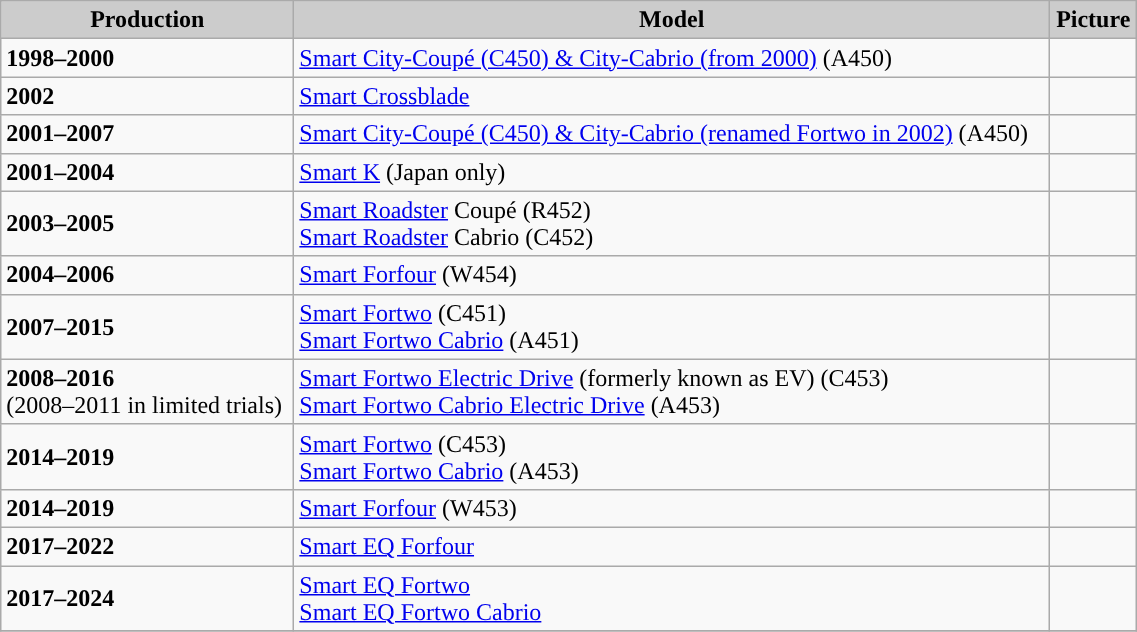<table class="wikitable" style="width:60%;">
<tr>
<td style="background:#ccc;text-align:center;"><strong>Production</strong></td>
<td style="background:#ccc;text-align:center;"><strong>Model</strong></td>
<td style="background:#ccc;text-align:center;"><strong>Picture</strong></td>
</tr>
<tr>
<td><strong>1998–2000</strong></td>
<td><a href='#'>Smart City-Coupé (C450) & City-Cabrio (from 2000)</a> (A450)</td>
<td></td>
</tr>
<tr>
<td><strong>2002</strong></td>
<td><a href='#'>Smart Crossblade</a></td>
<td></td>
</tr>
<tr>
<td><strong>2001–2007</strong></td>
<td><a href='#'>Smart City-Coupé (C450) & City-Cabrio (renamed Fortwo in 2002)</a> (A450)</td>
<td></td>
</tr>
<tr>
<td><strong>2001–2004</strong></td>
<td><a href='#'>Smart K</a> (Japan only)</td>
<td></td>
</tr>
<tr>
<td><strong>2003–2005</strong></td>
<td><a href='#'>Smart Roadster</a> Coupé (R452)<br><a href='#'>Smart Roadster</a> Cabrio (C452)</td>
<td></td>
</tr>
<tr>
<td><strong>2004–2006</strong></td>
<td><a href='#'>Smart Forfour</a> (W454)</td>
<td></td>
</tr>
<tr>
<td><strong>2007–2015</strong></td>
<td><a href='#'>Smart Fortwo</a> (C451)<br><a href='#'>Smart Fortwo Cabrio</a> (A451)</td>
<td></td>
</tr>
<tr>
<td><strong>2008–2016</strong><br>(2008–2011 in limited trials)</td>
<td><a href='#'>Smart Fortwo Electric Drive</a> (formerly known as EV) (C453)<br><a href='#'>Smart Fortwo Cabrio Electric Drive</a> (A453)</td>
<td></td>
</tr>
<tr>
<td><strong>2014–2019</strong></td>
<td><a href='#'>Smart Fortwo</a> (C453)<br><a href='#'>Smart Fortwo Cabrio</a> (A453)</td>
<td></td>
</tr>
<tr>
<td><strong>2014–2019</strong></td>
<td><a href='#'>Smart Forfour</a> (W453)</td>
<td></td>
</tr>
<tr>
<td><strong>2017–2022</strong></td>
<td><a href='#'>Smart EQ Forfour</a></td>
<td></td>
</tr>
<tr>
<td><strong>2017–2024</strong></td>
<td><a href='#'>Smart EQ Fortwo</a><br><a href='#'>Smart EQ Fortwo Cabrio</a></td>
<td></td>
</tr>
<tr>
</tr>
</table>
